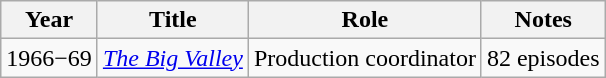<table class="wikitable">
<tr>
<th>Year</th>
<th>Title</th>
<th>Role</th>
<th>Notes</th>
</tr>
<tr>
<td>1966−69</td>
<td><em><a href='#'>The Big Valley</a></em></td>
<td>Production coordinator</td>
<td>82 episodes</td>
</tr>
</table>
